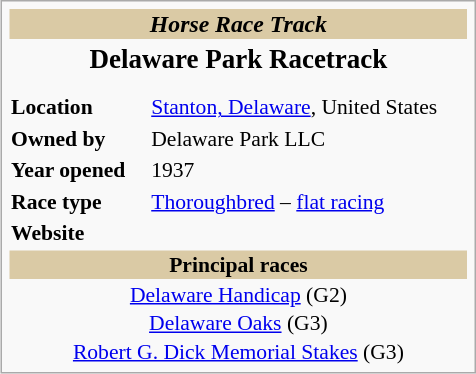<table class="infobox" style="font-size:90%;width:22em;">
<tr>
<th style="font-size:110%;text-align:center;;background:#DACAA5;" colspan="2"><em>Horse Race Track</em></th>
</tr>
<tr>
<th colspan="2" style="font-size:125%;text-align:center;">Delaware Park Racetrack</th>
</tr>
<tr>
<td colspan="2" style="font-size:90%;text-align:center;padding-bottom:.5em;"></td>
</tr>
<tr>
<td><strong>Location</strong></td>
<td><a href='#'>Stanton, Delaware</a>, United States</td>
</tr>
<tr>
<td><strong>Owned by</strong></td>
<td>Delaware Park LLC</td>
</tr>
<tr>
<td><strong>Year opened</strong></td>
<td>1937</td>
</tr>
<tr>
<td><strong>Race type</strong></td>
<td><a href='#'>Thoroughbred</a> – <a href='#'>flat racing</a></td>
</tr>
<tr>
<td><strong>Website</strong></td>
<td></td>
</tr>
<tr>
<th style="background:#DACAA5;" colspan="2">Principal races</th>
</tr>
<tr>
<td colspan="2" style="text-align:center; width:25em; padding:0; border:none;"><a href='#'>Delaware Handicap</a> (G2)</td>
</tr>
<tr>
<td colspan="2" style="text-align:center; width:25em; padding:0; border:none;"><a href='#'>Delaware Oaks</a> (G3)</td>
</tr>
<tr>
<td colspan="2" style="text-align:center; width:25em; padding:0; border:none;"><a href='#'>Robert G. Dick Memorial Stakes</a> (G3)</td>
</tr>
</table>
